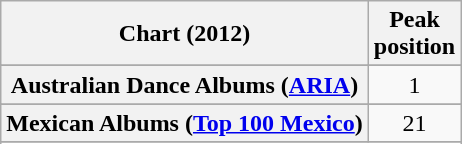<table class="wikitable sortable plainrowheaders" style="text-align:center">
<tr>
<th scope="col">Chart (2012)</th>
<th scope="col">Peak<br>position</th>
</tr>
<tr>
</tr>
<tr>
<th scope="row">Australian Dance Albums (<a href='#'>ARIA</a>)</th>
<td>1</td>
</tr>
<tr>
</tr>
<tr>
</tr>
<tr>
<th scope="row">Mexican Albums (<a href='#'>Top 100 Mexico</a>)</th>
<td>21</td>
</tr>
<tr>
</tr>
<tr>
</tr>
<tr>
</tr>
<tr>
</tr>
<tr>
</tr>
<tr>
</tr>
<tr>
</tr>
<tr>
</tr>
<tr>
</tr>
</table>
